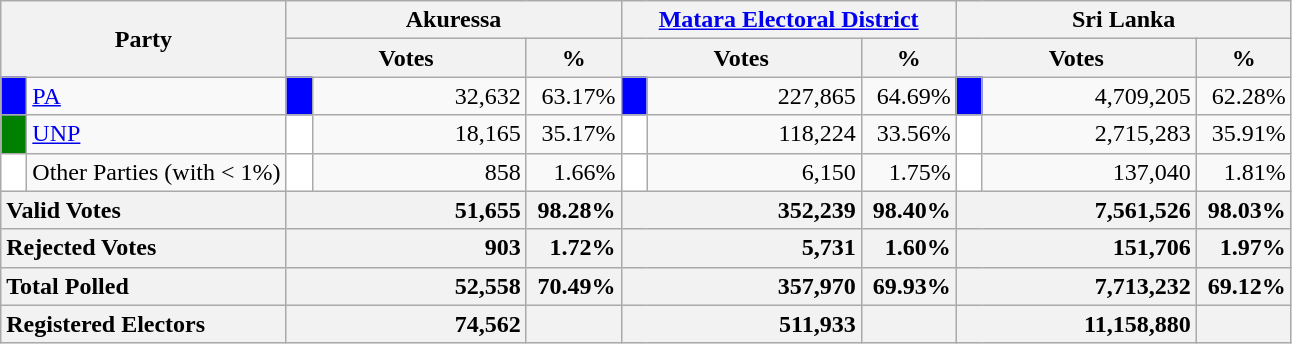<table class="wikitable">
<tr>
<th colspan="2" width="144px"rowspan="2">Party</th>
<th colspan="3" width="216px">Akuressa</th>
<th colspan="3" width="216px"><a href='#'>Matara Electoral District</a></th>
<th colspan="3" width="216px">Sri Lanka</th>
</tr>
<tr>
<th colspan="2" width="144px">Votes</th>
<th>%</th>
<th colspan="2" width="144px">Votes</th>
<th>%</th>
<th colspan="2" width="144px">Votes</th>
<th>%</th>
</tr>
<tr>
<td style="background-color:blue;" width="10px"></td>
<td style="text-align:left;"><a href='#'>PA</a></td>
<td style="background-color:blue;" width="10px"></td>
<td style="text-align:right;">32,632</td>
<td style="text-align:right;">63.17%</td>
<td style="background-color:blue;" width="10px"></td>
<td style="text-align:right;">227,865</td>
<td style="text-align:right;">64.69%</td>
<td style="background-color:blue;" width="10px"></td>
<td style="text-align:right;">4,709,205</td>
<td style="text-align:right;">62.28%</td>
</tr>
<tr>
<td style="background-color:green;" width="10px"></td>
<td style="text-align:left;"><a href='#'>UNP</a></td>
<td style="background-color:white;" width="10px"></td>
<td style="text-align:right;">18,165</td>
<td style="text-align:right;">35.17%</td>
<td style="background-color:white;" width="10px"></td>
<td style="text-align:right;">118,224</td>
<td style="text-align:right;">33.56%</td>
<td style="background-color:white;" width="10px"></td>
<td style="text-align:right;">2,715,283</td>
<td style="text-align:right;">35.91%</td>
</tr>
<tr>
<td style="background-color:white;" width="10px"></td>
<td style="text-align:left;">Other Parties (with < 1%)</td>
<td style="background-color:white;" width="10px"></td>
<td style="text-align:right;">858</td>
<td style="text-align:right;">1.66%</td>
<td style="background-color:white;" width="10px"></td>
<td style="text-align:right;">6,150</td>
<td style="text-align:right;">1.75%</td>
<td style="background-color:white;" width="10px"></td>
<td style="text-align:right;">137,040</td>
<td style="text-align:right;">1.81%</td>
</tr>
<tr>
<th colspan="2" width="144px"style="text-align:left;">Valid Votes</th>
<th style="text-align:right;"colspan="2" width="144px">51,655</th>
<th style="text-align:right;">98.28%</th>
<th style="text-align:right;"colspan="2" width="144px">352,239</th>
<th style="text-align:right;">98.40%</th>
<th style="text-align:right;"colspan="2" width="144px">7,561,526</th>
<th style="text-align:right;">98.03%</th>
</tr>
<tr>
<th colspan="2" width="144px"style="text-align:left;">Rejected Votes</th>
<th style="text-align:right;"colspan="2" width="144px">903</th>
<th style="text-align:right;">1.72%</th>
<th style="text-align:right;"colspan="2" width="144px">5,731</th>
<th style="text-align:right;">1.60%</th>
<th style="text-align:right;"colspan="2" width="144px">151,706</th>
<th style="text-align:right;">1.97%</th>
</tr>
<tr>
<th colspan="2" width="144px"style="text-align:left;">Total Polled</th>
<th style="text-align:right;"colspan="2" width="144px">52,558</th>
<th style="text-align:right;">70.49%</th>
<th style="text-align:right;"colspan="2" width="144px">357,970</th>
<th style="text-align:right;">69.93%</th>
<th style="text-align:right;"colspan="2" width="144px">7,713,232</th>
<th style="text-align:right;">69.12%</th>
</tr>
<tr>
<th colspan="2" width="144px"style="text-align:left;">Registered Electors</th>
<th style="text-align:right;"colspan="2" width="144px">74,562</th>
<th></th>
<th style="text-align:right;"colspan="2" width="144px">511,933</th>
<th></th>
<th style="text-align:right;"colspan="2" width="144px">11,158,880</th>
<th></th>
</tr>
</table>
